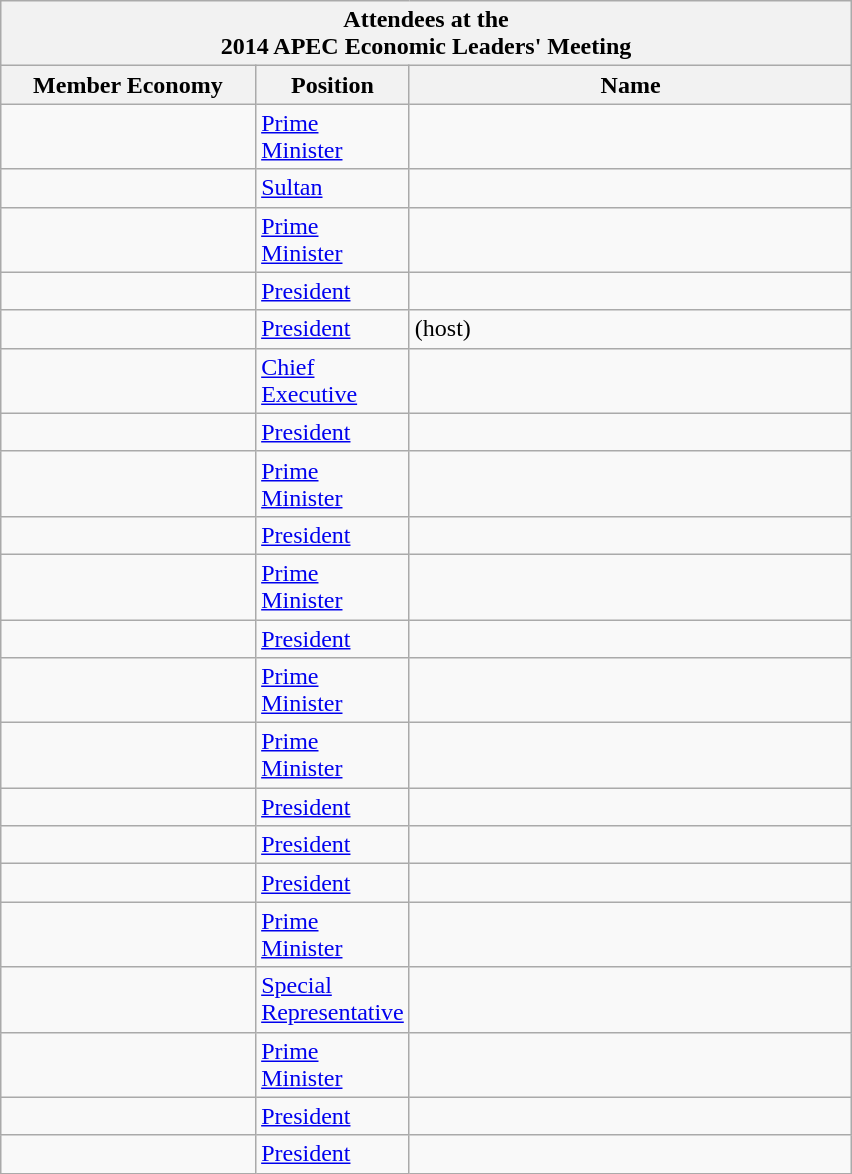<table class="wikitable collapsible sortable collapsed" style="margin:1em auto; width:45%;">
<tr>
<th colspan=4>Attendees at the<br> 2014 APEC Economic Leaders' Meeting</th>
</tr>
<tr>
<th width=30%>Member Economy</th>
<th width=10%>Position</th>
<th>Name</th>
</tr>
<tr>
<td></td>
<td><a href='#'>Prime Minister</a></td>
<td></td>
</tr>
<tr>
<td></td>
<td><a href='#'>Sultan</a></td>
<td></td>
</tr>
<tr>
<td></td>
<td><a href='#'>Prime Minister</a></td>
<td></td>
</tr>
<tr>
<td></td>
<td><a href='#'>President</a></td>
<td></td>
</tr>
<tr>
<td></td>
<td><a href='#'>President</a></td>
<td> (host)</td>
</tr>
<tr>
<td></td>
<td><a href='#'>Chief Executive</a></td>
<td></td>
</tr>
<tr>
<td></td>
<td><a href='#'>President</a></td>
<td></td>
</tr>
<tr>
<td></td>
<td><a href='#'>Prime Minister</a></td>
<td></td>
</tr>
<tr>
<td></td>
<td><a href='#'>President</a></td>
<td></td>
</tr>
<tr>
<td></td>
<td><a href='#'>Prime Minister</a></td>
<td></td>
</tr>
<tr>
<td></td>
<td><a href='#'>President</a></td>
<td></td>
</tr>
<tr>
<td></td>
<td><a href='#'>Prime Minister</a></td>
<td></td>
</tr>
<tr>
<td></td>
<td><a href='#'>Prime Minister</a></td>
<td></td>
</tr>
<tr>
<td></td>
<td><a href='#'>President</a></td>
<td></td>
</tr>
<tr>
<td></td>
<td><a href='#'>President</a></td>
<td></td>
</tr>
<tr>
<td></td>
<td><a href='#'>President</a></td>
<td></td>
</tr>
<tr>
<td></td>
<td><a href='#'>Prime Minister</a></td>
<td></td>
</tr>
<tr>
<td></td>
<td><a href='#'>Special Representative</a></td>
<td></td>
</tr>
<tr>
<td></td>
<td><a href='#'>Prime Minister</a></td>
<td></td>
</tr>
<tr>
<td></td>
<td><a href='#'>President</a></td>
<td></td>
</tr>
<tr>
<td></td>
<td><a href='#'>President</a></td>
<td></td>
</tr>
</table>
